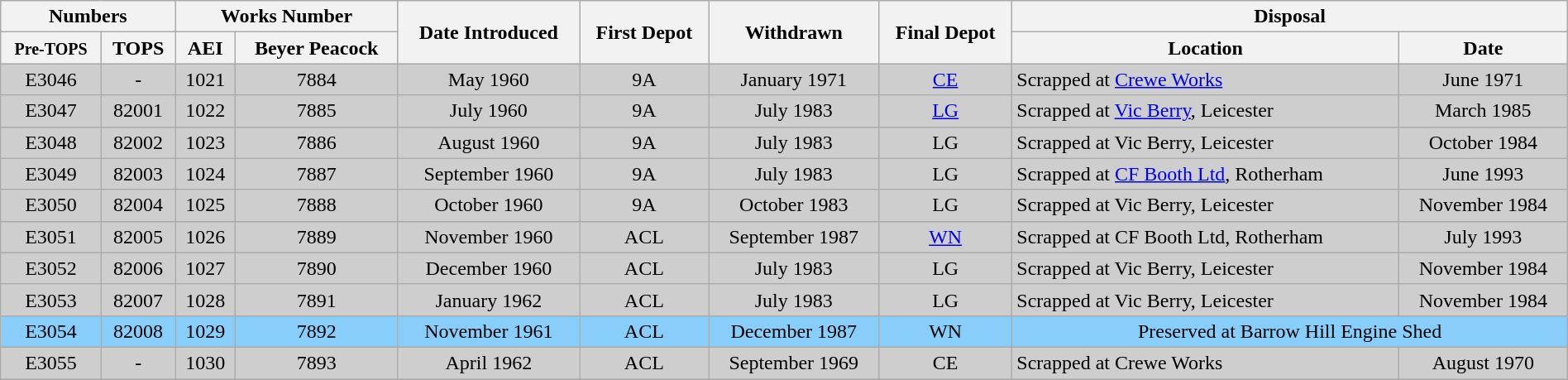<table class="wikitable" width="100%">
<tr>
<th colspan=2>Numbers</th>
<th colspan=2>Works Number</th>
<th rowspan=2>Date Introduced</th>
<th rowspan=2>First Depot</th>
<th rowspan=2>Withdrawn</th>
<th rowspan=2>Final Depot</th>
<th align=left colspan=2>Disposal</th>
</tr>
<tr>
<th><small>Pre-TOPS</small></th>
<th>TOPS</th>
<th>AEI</th>
<th>Beyer Peacock</th>
<th>Location</th>
<th>Date</th>
</tr>
<tr>
<td align=center bgcolor=cecece>E3046</td>
<td align=center bgcolor=cecece>-</td>
<td align=center bgcolor=cecece>1021</td>
<td align=center bgcolor=cecece>7884</td>
<td align=center bgcolor=cecece>May 1960</td>
<td align=center bgcolor=cecece>9A</td>
<td align=center bgcolor=cecece>January 1971</td>
<td align=center bgcolor=cecece><a href='#'>CE</a></td>
<td bgcolor=cecece>Scrapped at <a href='#'>Crewe Works</a></td>
<td align=center bgcolor=cecece>June 1971</td>
</tr>
<tr>
<td align=center bgcolor=cecece>E3047</td>
<td align=center bgcolor=cecece>82001</td>
<td align=center bgcolor=cecece>1022</td>
<td align=center bgcolor=cecece>7885</td>
<td align=center bgcolor=cecece>July 1960</td>
<td align=center bgcolor=cecece>9A</td>
<td align=center bgcolor=cecece>July 1983</td>
<td align=center bgcolor=cecece><a href='#'>LG</a></td>
<td bgcolor=cecece>Scrapped at <a href='#'>Vic Berry</a>, Leicester</td>
<td align=center bgcolor=cecece>March 1985</td>
</tr>
<tr>
<td align=center bgcolor=cecece>E3048</td>
<td align=center bgcolor=cecece>82002</td>
<td align=center bgcolor=cecece>1023</td>
<td align=center bgcolor=cecece>7886</td>
<td align=center bgcolor=cecece>August 1960</td>
<td align=center bgcolor=cecece>9A</td>
<td align=center bgcolor=cecece>July 1983</td>
<td align=center bgcolor=cecece>LG</td>
<td bgcolor=cecece>Scrapped at Vic Berry, Leicester</td>
<td align=center bgcolor=cecece>October 1984</td>
</tr>
<tr>
<td align=center bgcolor=cecece>E3049</td>
<td align=center bgcolor=cecece>82003</td>
<td align=center bgcolor=cecece>1024</td>
<td align=center bgcolor=cecece>7887</td>
<td align=center bgcolor=cecece>September 1960</td>
<td align=center bgcolor=cecece>9A</td>
<td align=center bgcolor=cecece>July 1983</td>
<td align=center bgcolor=cecece>LG</td>
<td bgcolor=cecece>Scrapped at <a href='#'>CF Booth Ltd</a>, Rotherham</td>
<td align=center bgcolor=cecece>June 1993</td>
</tr>
<tr>
<td align=center bgcolor=cecece>E3050</td>
<td align=center bgcolor=cecece>82004</td>
<td align=center bgcolor=cecece>1025</td>
<td align=center bgcolor=cecece>7888</td>
<td align=center bgcolor=cecece>October 1960</td>
<td align=center bgcolor=cecece>9A</td>
<td align=center bgcolor=cecece>October 1983</td>
<td align=center bgcolor=cecece>LG</td>
<td bgcolor=cecece>Scrapped at Vic Berry, Leicester</td>
<td align=center bgcolor=cecece>November 1984</td>
</tr>
<tr>
<td align=center bgcolor=cecece>E3051</td>
<td align=center bgcolor=cecece>82005</td>
<td align=center bgcolor=cecece>1026</td>
<td align=center bgcolor=cecece>7889</td>
<td align=center bgcolor=cecece>November 1960</td>
<td align=center bgcolor=cecece>ACL</td>
<td align=center bgcolor=cecece>September 1987</td>
<td align=center bgcolor=cecece><a href='#'>WN</a></td>
<td bgcolor=cecece>Scrapped at CF Booth Ltd, Rotherham</td>
<td align=center bgcolor=cecece>July 1993</td>
</tr>
<tr>
<td align=center bgcolor=cecece>E3052</td>
<td align=center bgcolor=cecece>82006</td>
<td align=center bgcolor=cecece>1027</td>
<td align=center bgcolor=cecece>7890</td>
<td align=center bgcolor=cecece>December 1960</td>
<td align=center bgcolor=cecece>ACL</td>
<td align=center bgcolor=cecece>July 1983</td>
<td align=center bgcolor=cecece>LG</td>
<td bgcolor=cecece>Scrapped at Vic Berry, Leicester</td>
<td align=center bgcolor=cecece>November 1984</td>
</tr>
<tr>
<td align=center bgcolor=cecece>E3053</td>
<td align=center bgcolor=cecece>82007</td>
<td align=center bgcolor=cecece>1028</td>
<td align=center bgcolor=cecece>7891</td>
<td align=center bgcolor=cecece>January 1962</td>
<td align=center bgcolor=cecece>ACL</td>
<td align=center bgcolor=cecece>July 1983</td>
<td align=center bgcolor=cecece>LG</td>
<td bgcolor=cecece>Scrapped at Vic Berry, Leicester</td>
<td align=center bgcolor=cecece>November 1984</td>
</tr>
<tr>
<td align=center bgcolor=87cefa>E3054</td>
<td align=center bgcolor=87cefa>82008</td>
<td align=center bgcolor=87cefa>1029</td>
<td align=center bgcolor=87cefa>7892</td>
<td align=center bgcolor=87cefa>November 1961</td>
<td align=center bgcolor=87cefa>ACL</td>
<td align=center bgcolor=87cefa>December 1987</td>
<td align=center bgcolor=87cefa>WN</td>
<td align=center bgcolor=87cefa colspan=2>Preserved at Barrow Hill Engine Shed</td>
</tr>
<tr>
<td align=center bgcolor=cecece>E3055</td>
<td align=center bgcolor=cecece>-</td>
<td align=center bgcolor=cecece>1030</td>
<td align=center bgcolor=cecece>7893</td>
<td align=center bgcolor=cecece>April 1962</td>
<td align=center bgcolor=cecece>ACL</td>
<td align=center bgcolor=cecece>September 1969</td>
<td align=center bgcolor=cecece>CE</td>
<td bgcolor=cecece>Scrapped at Crewe Works</td>
<td align=center bgcolor=cecece>August 1970</td>
</tr>
<tr>
</tr>
</table>
